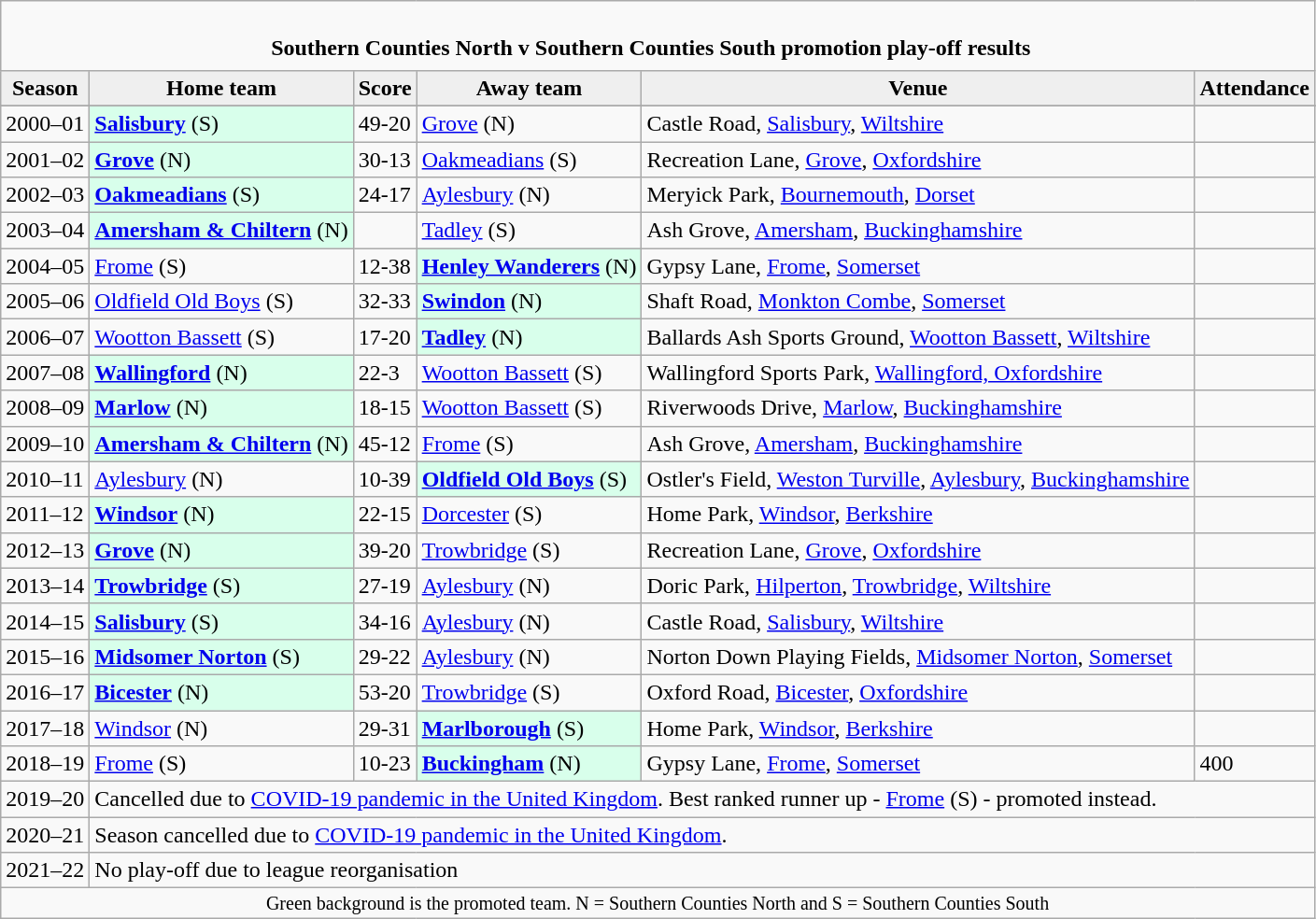<table class="wikitable" style="text-align: left;">
<tr>
<td colspan="6" cellpadding="0" cellspacing="0"><br><table border="0" style="width:100%;" cellpadding="0" cellspacing="0">
<tr>
<td style="width:20%; border:0;"></td>
<td style="border:0;"><strong>Southern Counties North v Southern Counties South promotion play-off results</strong></td>
<td style="width:20%; border:0;"></td>
</tr>
</table>
</td>
</tr>
<tr>
<th style="background:#efefef;">Season</th>
<th style="background:#efefef">Home team</th>
<th style="background:#efefef">Score</th>
<th style="background:#efefef">Away team</th>
<th style="background:#efefef">Venue</th>
<th style="background:#efefef">Attendance</th>
</tr>
<tr align=left>
</tr>
<tr>
<td>2000–01</td>
<td style="background:#d8ffeb;"><strong><a href='#'>Salisbury</a></strong> (S)</td>
<td>49-20</td>
<td><a href='#'>Grove</a> (N)</td>
<td>Castle Road, <a href='#'>Salisbury</a>, <a href='#'>Wiltshire</a></td>
<td></td>
</tr>
<tr>
<td>2001–02</td>
<td style="background:#d8ffeb;"><strong><a href='#'>Grove</a></strong> (N)</td>
<td>30-13</td>
<td><a href='#'>Oakmeadians</a> (S)</td>
<td>Recreation Lane, <a href='#'>Grove</a>, <a href='#'>Oxfordshire</a></td>
<td></td>
</tr>
<tr>
<td>2002–03</td>
<td style="background:#d8ffeb;"><strong><a href='#'>Oakmeadians</a></strong> (S)</td>
<td>24-17</td>
<td><a href='#'>Aylesbury</a> (N)</td>
<td>Meryick Park, <a href='#'>Bournemouth</a>, <a href='#'>Dorset</a></td>
<td></td>
</tr>
<tr>
<td>2003–04</td>
<td style="background:#d8ffeb;"><strong><a href='#'>Amersham & Chiltern</a></strong> (N)</td>
<td></td>
<td><a href='#'>Tadley</a> (S)</td>
<td>Ash Grove, <a href='#'>Amersham</a>, <a href='#'>Buckinghamshire</a></td>
<td></td>
</tr>
<tr>
<td>2004–05</td>
<td><a href='#'>Frome</a> (S)</td>
<td>12-38</td>
<td style="background:#d8ffeb;"><strong><a href='#'>Henley Wanderers</a></strong> (N)</td>
<td>Gypsy Lane, <a href='#'>Frome</a>, <a href='#'>Somerset</a></td>
<td></td>
</tr>
<tr>
<td>2005–06</td>
<td><a href='#'>Oldfield Old Boys</a> (S)</td>
<td>32-33</td>
<td style="background:#d8ffeb;"><strong><a href='#'>Swindon</a></strong> (N)</td>
<td>Shaft Road, <a href='#'>Monkton Combe</a>, <a href='#'>Somerset</a></td>
<td></td>
</tr>
<tr>
<td>2006–07</td>
<td><a href='#'>Wootton Bassett</a> (S)</td>
<td>17-20</td>
<td style="background:#d8ffeb;"><strong><a href='#'>Tadley</a></strong> (N)</td>
<td>Ballards Ash Sports Ground, <a href='#'>Wootton Bassett</a>, <a href='#'>Wiltshire</a></td>
<td></td>
</tr>
<tr>
<td>2007–08</td>
<td style="background:#d8ffeb;"><strong><a href='#'>Wallingford</a></strong> (N)</td>
<td>22-3</td>
<td><a href='#'>Wootton Bassett</a> (S)</td>
<td>Wallingford Sports Park,	<a href='#'>Wallingford, Oxfordshire</a></td>
<td></td>
</tr>
<tr>
<td>2008–09</td>
<td style="background:#d8ffeb;"><strong><a href='#'>Marlow</a></strong> (N)</td>
<td>18-15</td>
<td><a href='#'>Wootton Bassett</a> (S)</td>
<td>Riverwoods Drive, <a href='#'>Marlow</a>, <a href='#'>Buckinghamshire</a></td>
<td></td>
</tr>
<tr>
<td>2009–10</td>
<td style="background:#d8ffeb;"><strong><a href='#'>Amersham & Chiltern</a></strong> (N)</td>
<td>45-12</td>
<td><a href='#'>Frome</a> (S)</td>
<td>Ash Grove, <a href='#'>Amersham</a>, <a href='#'>Buckinghamshire</a></td>
<td></td>
</tr>
<tr>
<td>2010–11</td>
<td><a href='#'>Aylesbury</a> (N)</td>
<td>10-39</td>
<td style="background:#d8ffeb;"><strong><a href='#'>Oldfield Old Boys</a></strong> (S)</td>
<td>Ostler's Field, <a href='#'>Weston Turville</a>, <a href='#'>Aylesbury</a>, <a href='#'>Buckinghamshire</a></td>
<td></td>
</tr>
<tr>
<td>2011–12</td>
<td style="background:#d8ffeb;"><strong><a href='#'>Windsor</a></strong> (N)</td>
<td>22-15</td>
<td><a href='#'>Dorcester</a> (S)</td>
<td>Home Park, <a href='#'>Windsor</a>, <a href='#'>Berkshire</a></td>
<td></td>
</tr>
<tr>
<td>2012–13</td>
<td style="background:#d8ffeb;"><strong><a href='#'>Grove</a></strong> (N)</td>
<td>39-20</td>
<td><a href='#'>Trowbridge</a> (S)</td>
<td>Recreation Lane, <a href='#'>Grove</a>, <a href='#'>Oxfordshire</a></td>
<td></td>
</tr>
<tr>
<td>2013–14</td>
<td style="background:#d8ffeb;"><strong><a href='#'>Trowbridge</a></strong> (S)</td>
<td>27-19</td>
<td><a href='#'>Aylesbury</a> (N)</td>
<td>Doric Park, <a href='#'>Hilperton</a>, <a href='#'>Trowbridge</a>, <a href='#'>Wiltshire</a></td>
<td></td>
</tr>
<tr>
<td>2014–15</td>
<td style="background:#d8ffeb;"><strong><a href='#'>Salisbury</a></strong> (S)</td>
<td>34-16</td>
<td><a href='#'>Aylesbury</a> (N)</td>
<td>Castle Road, <a href='#'>Salisbury</a>, <a href='#'>Wiltshire</a></td>
<td></td>
</tr>
<tr>
<td>2015–16</td>
<td style="background:#d8ffeb;"><strong><a href='#'>Midsomer Norton</a></strong> (S)</td>
<td>29-22</td>
<td><a href='#'>Aylesbury</a> (N)</td>
<td>Norton Down Playing Fields, <a href='#'>Midsomer Norton</a>, <a href='#'>Somerset</a></td>
<td></td>
</tr>
<tr>
<td>2016–17</td>
<td style="background:#d8ffeb;"><strong><a href='#'>Bicester</a></strong> (N)</td>
<td>53-20</td>
<td><a href='#'>Trowbridge</a> (S)</td>
<td>Oxford Road, <a href='#'>Bicester</a>, <a href='#'>Oxfordshire</a></td>
<td></td>
</tr>
<tr>
<td>2017–18</td>
<td><a href='#'>Windsor</a> (N)</td>
<td>29-31</td>
<td style="background:#d8ffeb;"><strong><a href='#'>Marlborough</a></strong> (S)</td>
<td>Home Park, <a href='#'>Windsor</a>, <a href='#'>Berkshire</a></td>
<td></td>
</tr>
<tr>
<td>2018–19</td>
<td><a href='#'>Frome</a> (S)</td>
<td>10-23</td>
<td style="background:#d8ffeb;"><strong><a href='#'>Buckingham</a></strong> (N)</td>
<td>Gypsy Lane, <a href='#'>Frome</a>, <a href='#'>Somerset</a></td>
<td>400</td>
</tr>
<tr>
<td>2019–20</td>
<td colspan=6>Cancelled due to <a href='#'>COVID-19 pandemic in the United Kingdom</a>.  Best ranked runner up - <a href='#'>Frome</a> (S) - promoted instead.</td>
</tr>
<tr>
<td>2020–21</td>
<td colspan=6>Season cancelled due to <a href='#'>COVID-19 pandemic in the United Kingdom</a>.</td>
</tr>
<tr>
<td>2021–22</td>
<td colspan=6>No play-off due to league reorganisation</td>
</tr>
<tr>
<td colspan="6"  style="border:0; font-size:smaller; text-align:center;">Green background is the promoted team. N = Southern Counties North and S = Southern Counties South</td>
</tr>
<tr>
</tr>
</table>
